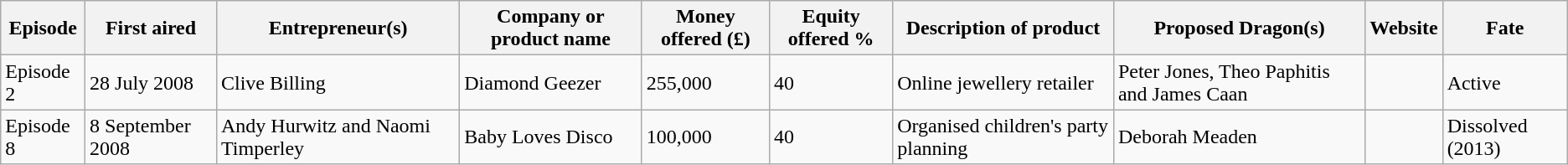<table class="wikitable sortable">
<tr>
<th>Episode</th>
<th>First aired</th>
<th>Entrepreneur(s)</th>
<th>Company or product name</th>
<th>Money offered (£)</th>
<th>Equity offered %</th>
<th>Description of product</th>
<th>Proposed Dragon(s)</th>
<th>Website</th>
<th>Fate</th>
</tr>
<tr>
<td>Episode 2</td>
<td>28 July 2008</td>
<td>Clive Billing</td>
<td>Diamond Geezer</td>
<td>255,000</td>
<td>40</td>
<td>Online jewellery retailer</td>
<td>Peter Jones, Theo Paphitis and James Caan </td>
<td></td>
<td>Active </td>
</tr>
<tr>
<td>Episode 8</td>
<td>8 September 2008</td>
<td>Andy Hurwitz and Naomi Timperley</td>
<td>Baby Loves Disco</td>
<td>100,000</td>
<td>40</td>
<td>Organised children's party planning</td>
<td>Deborah Meaden </td>
<td></td>
<td>Dissolved (2013) </td>
</tr>
</table>
